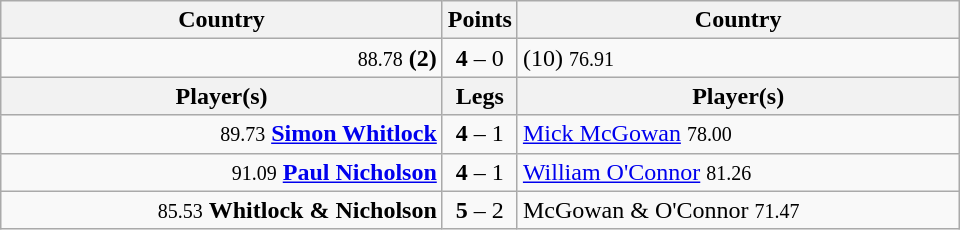<table class=wikitable style="text-align:center">
<tr>
<th width=287>Country</th>
<th width=1>Points</th>
<th width=287>Country</th>
</tr>
<tr align=left>
<td align=right><small><span>88.78</span></small> <strong> (2)</strong></td>
<td align=center><strong>4</strong> – 0</td>
<td> (10) <small><span>76.91</span></small></td>
</tr>
<tr>
<th width=287>Player(s)</th>
<th width=1>Legs</th>
<th width=287>Player(s)</th>
</tr>
<tr align=left>
<td align=right><small><span>89.73</span></small> <strong><a href='#'>Simon Whitlock</a></strong></td>
<td align=center><strong>4</strong> – 1</td>
<td><a href='#'>Mick McGowan</a> <small><span>78.00</span></small></td>
</tr>
<tr align=left>
<td align=right><small><span>91.09</span></small> <strong><a href='#'>Paul Nicholson</a></strong></td>
<td align=center><strong>4</strong> – 1</td>
<td><a href='#'>William O'Connor</a> <small><span>81.26</span></small></td>
</tr>
<tr align=left>
<td align=right><small><span>85.53</span></small> <strong>Whitlock & Nicholson</strong></td>
<td align=center><strong>5</strong> – 2</td>
<td>McGowan & O'Connor <small><span>71.47</span></small></td>
</tr>
</table>
